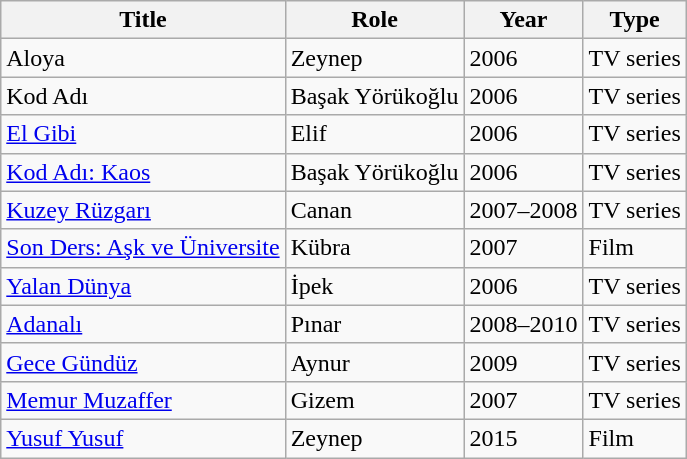<table class="wikitable">
<tr>
<th>Title</th>
<th>Role</th>
<th>Year</th>
<th>Type</th>
</tr>
<tr>
<td>Aloya</td>
<td>Zeynep</td>
<td>2006</td>
<td>TV series</td>
</tr>
<tr>
<td>Kod Adı</td>
<td>Başak Yörükoğlu</td>
<td>2006</td>
<td>TV series</td>
</tr>
<tr>
<td><a href='#'>El Gibi</a></td>
<td>Elif</td>
<td>2006</td>
<td>TV series</td>
</tr>
<tr>
<td><a href='#'>Kod Adı: Kaos</a></td>
<td>Başak Yörükoğlu</td>
<td>2006</td>
<td>TV series</td>
</tr>
<tr>
<td><a href='#'>Kuzey Rüzgarı</a></td>
<td>Canan</td>
<td>2007–2008</td>
<td>TV series</td>
</tr>
<tr>
<td><a href='#'>Son Ders: Aşk ve Üniversite</a></td>
<td>Kübra</td>
<td>2007</td>
<td>Film</td>
</tr>
<tr>
<td><a href='#'>Yalan Dünya</a></td>
<td>İpek</td>
<td>2006</td>
<td>TV series</td>
</tr>
<tr>
<td><a href='#'>Adanalı</a></td>
<td>Pınar</td>
<td>2008–2010</td>
<td>TV series</td>
</tr>
<tr>
<td><a href='#'>Gece Gündüz</a></td>
<td>Aynur</td>
<td>2009</td>
<td>TV series</td>
</tr>
<tr>
<td><a href='#'>Memur Muzaffer</a></td>
<td>Gizem</td>
<td>2007</td>
<td>TV series</td>
</tr>
<tr>
<td><a href='#'>Yusuf Yusuf</a></td>
<td>Zeynep</td>
<td>2015</td>
<td>Film</td>
</tr>
</table>
